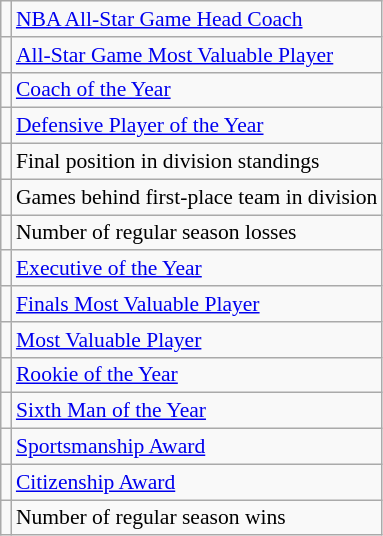<table class="wikitable" style="font-size:90%">
<tr>
<td></td>
<td><a href='#'>NBA All-Star Game Head Coach</a></td>
</tr>
<tr>
<td></td>
<td><a href='#'>All-Star Game Most Valuable Player</a></td>
</tr>
<tr>
<td></td>
<td><a href='#'>Coach of the Year</a></td>
</tr>
<tr>
<td></td>
<td><a href='#'>Defensive Player of the Year</a></td>
</tr>
<tr>
<td></td>
<td>Final position in division standings</td>
</tr>
<tr>
<td></td>
<td>Games behind first-place team in division</td>
</tr>
<tr>
<td></td>
<td>Number of regular season losses</td>
</tr>
<tr>
<td></td>
<td><a href='#'>Executive of the Year</a></td>
</tr>
<tr>
<td></td>
<td><a href='#'>Finals Most Valuable Player</a></td>
</tr>
<tr>
<td></td>
<td><a href='#'>Most Valuable Player</a></td>
</tr>
<tr>
<td></td>
<td><a href='#'>Rookie of the Year</a></td>
</tr>
<tr>
<td></td>
<td><a href='#'>Sixth Man of the Year</a></td>
</tr>
<tr>
<td></td>
<td><a href='#'>Sportsmanship Award</a></td>
</tr>
<tr>
<td></td>
<td><a href='#'>Citizenship Award</a></td>
</tr>
<tr>
<td></td>
<td>Number of regular season wins</td>
</tr>
</table>
